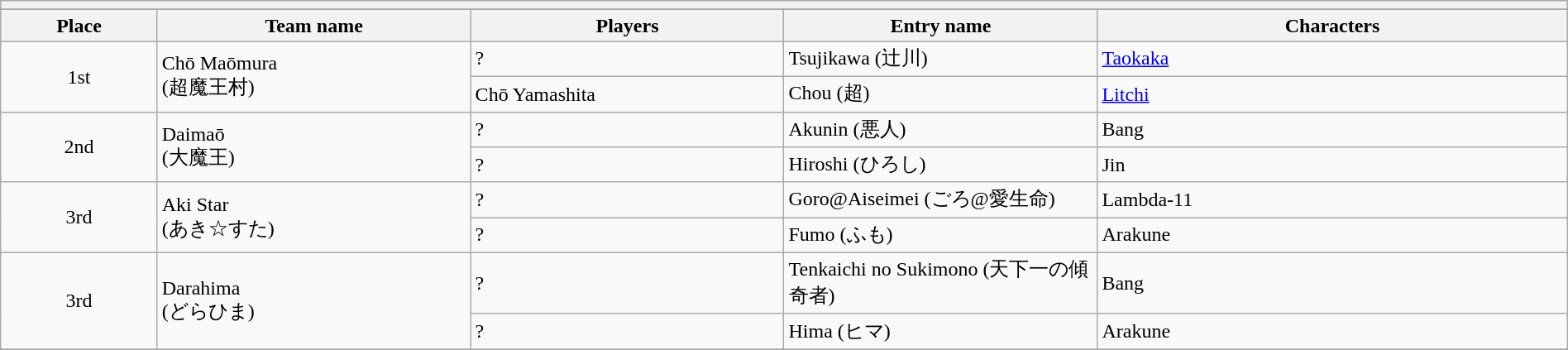<table class="wikitable" width=100%>
<tr>
<th colspan=5></th>
</tr>
<tr bgcolor="#dddddd">
</tr>
<tr>
<th width=10%>Place</th>
<th width=20%>Team name</th>
<th width=20%>Players</th>
<th width=20%>Entry name</th>
<th width=30%>Characters</th>
</tr>
<tr>
<td align=center rowspan="2">1st</td>
<td rowspan="2">Chō Maōmura<br>(超魔王村)</td>
<td>?</td>
<td>Tsujikawa (辻川)</td>
<td><a href='#'>Taokaka</a></td>
</tr>
<tr>
<td>Chō Yamashita</td>
<td>Chou (超)</td>
<td><a href='#'>Litchi</a></td>
</tr>
<tr>
<td align=center rowspan="2">2nd</td>
<td rowspan="2">Daimaō<br>(大魔王)</td>
<td>?</td>
<td>Akunin (悪人)</td>
<td>Bang</td>
</tr>
<tr>
<td>?</td>
<td>Hiroshi (ひろし)</td>
<td>Jin</td>
</tr>
<tr>
<td align=center rowspan="2">3rd</td>
<td rowspan="2">Aki Star<br>(あき☆すた)</td>
<td>?</td>
<td>Goro@Aiseimei (ごろ@愛生命)</td>
<td>Lambda-11</td>
</tr>
<tr>
<td>?</td>
<td>Fumo (ふも)</td>
<td>Arakune</td>
</tr>
<tr>
<td align=center rowspan="2">3rd</td>
<td rowspan="2">Darahima<br>(どらひま)</td>
<td>?</td>
<td>Tenkaichi no Sukimono (天下一の傾奇者)</td>
<td>Bang</td>
</tr>
<tr>
<td>?</td>
<td>Hima (ヒマ)</td>
<td>Arakune</td>
</tr>
<tr>
</tr>
</table>
